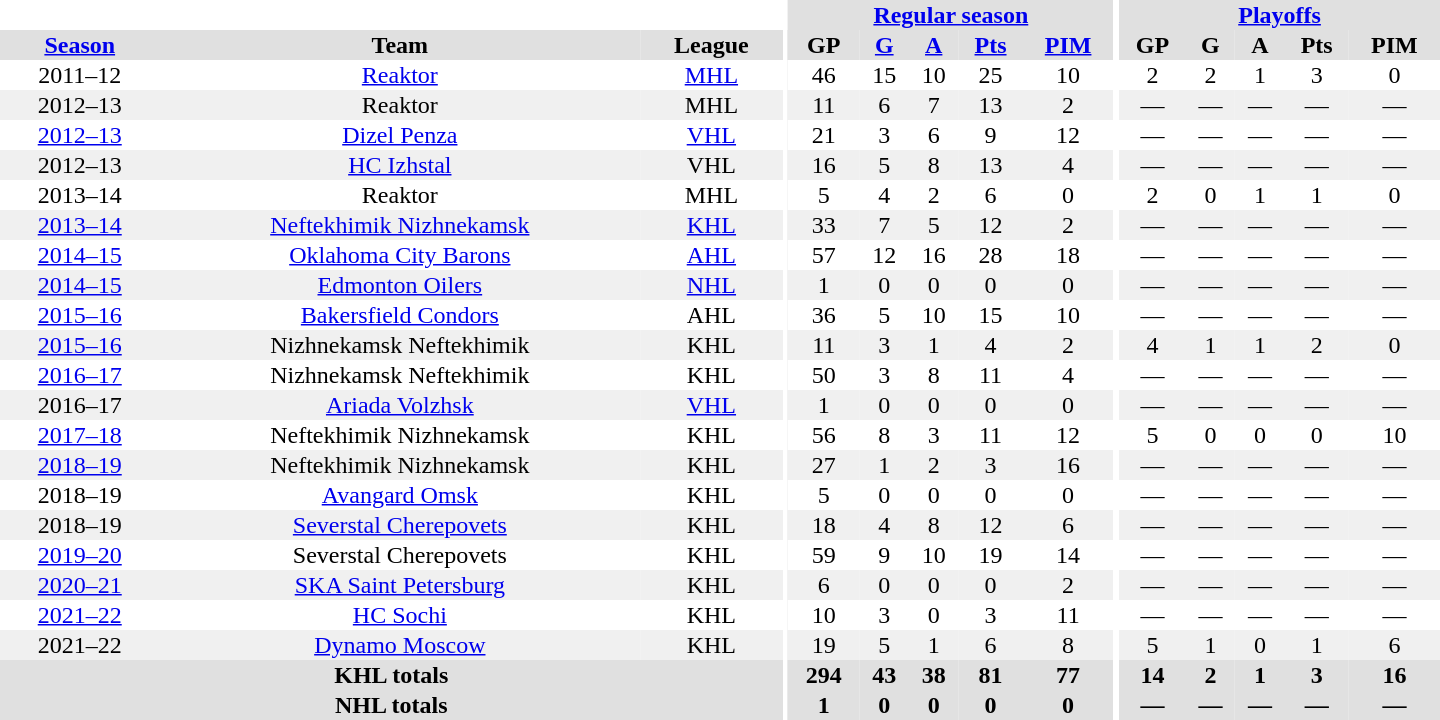<table border="0" cellpadding="1" cellspacing="0" style="text-align:center; width:60em">
<tr bgcolor="#e0e0e0">
<th colspan="3" bgcolor="#ffffff"></th>
<th rowspan="99" bgcolor="#ffffff"></th>
<th colspan="5"><a href='#'>Regular season</a></th>
<th rowspan="99" bgcolor="#ffffff"></th>
<th colspan="5"><a href='#'>Playoffs</a></th>
</tr>
<tr bgcolor="#e0e0e0">
<th><a href='#'>Season</a></th>
<th>Team</th>
<th>League</th>
<th>GP</th>
<th><a href='#'>G</a></th>
<th><a href='#'>A</a></th>
<th><a href='#'>Pts</a></th>
<th><a href='#'>PIM</a></th>
<th>GP</th>
<th>G</th>
<th>A</th>
<th>Pts</th>
<th>PIM</th>
</tr>
<tr>
<td>2011–12</td>
<td><a href='#'>Reaktor</a></td>
<td><a href='#'>MHL</a></td>
<td>46</td>
<td>15</td>
<td>10</td>
<td>25</td>
<td>10</td>
<td>2</td>
<td>2</td>
<td>1</td>
<td>3</td>
<td>0</td>
</tr>
<tr bgcolor="#f0f0f0">
<td>2012–13</td>
<td>Reaktor</td>
<td>MHL</td>
<td>11</td>
<td>6</td>
<td>7</td>
<td>13</td>
<td>2</td>
<td>—</td>
<td>—</td>
<td>—</td>
<td>—</td>
<td>—</td>
</tr>
<tr>
<td><a href='#'>2012–13</a></td>
<td><a href='#'>Dizel Penza</a></td>
<td><a href='#'>VHL</a></td>
<td>21</td>
<td>3</td>
<td>6</td>
<td>9</td>
<td>12</td>
<td>—</td>
<td>—</td>
<td>—</td>
<td>—</td>
<td>—</td>
</tr>
<tr bgcolor="#f0f0f0">
<td>2012–13</td>
<td><a href='#'>HC Izhstal</a></td>
<td>VHL</td>
<td>16</td>
<td>5</td>
<td>8</td>
<td>13</td>
<td>4</td>
<td>—</td>
<td>—</td>
<td>—</td>
<td>—</td>
<td>—</td>
</tr>
<tr>
<td>2013–14</td>
<td>Reaktor</td>
<td>MHL</td>
<td>5</td>
<td>4</td>
<td>2</td>
<td>6</td>
<td>0</td>
<td>2</td>
<td>0</td>
<td>1</td>
<td>1</td>
<td>0</td>
</tr>
<tr bgcolor="#f0f0f0">
<td><a href='#'>2013–14</a></td>
<td><a href='#'>Neftekhimik Nizhnekamsk</a></td>
<td><a href='#'>KHL</a></td>
<td>33</td>
<td>7</td>
<td>5</td>
<td>12</td>
<td>2</td>
<td>—</td>
<td>—</td>
<td>—</td>
<td>—</td>
<td>—</td>
</tr>
<tr>
<td><a href='#'>2014–15</a></td>
<td><a href='#'>Oklahoma City Barons</a></td>
<td><a href='#'>AHL</a></td>
<td>57</td>
<td>12</td>
<td>16</td>
<td>28</td>
<td>18</td>
<td>—</td>
<td>—</td>
<td>—</td>
<td>—</td>
<td>—</td>
</tr>
<tr bgcolor="#f0f0f0">
<td><a href='#'>2014–15</a></td>
<td><a href='#'>Edmonton Oilers</a></td>
<td><a href='#'>NHL</a></td>
<td>1</td>
<td>0</td>
<td>0</td>
<td>0</td>
<td>0</td>
<td>—</td>
<td>—</td>
<td>—</td>
<td>—</td>
<td>—</td>
</tr>
<tr>
<td><a href='#'>2015–16</a></td>
<td><a href='#'>Bakersfield Condors</a></td>
<td>AHL</td>
<td>36</td>
<td>5</td>
<td>10</td>
<td>15</td>
<td>10</td>
<td>—</td>
<td>—</td>
<td>—</td>
<td>—</td>
<td>—</td>
</tr>
<tr bgcolor="#f0f0f0">
<td><a href='#'>2015–16</a></td>
<td>Nizhnekamsk Neftekhimik</td>
<td>KHL</td>
<td>11</td>
<td>3</td>
<td>1</td>
<td>4</td>
<td>2</td>
<td>4</td>
<td>1</td>
<td>1</td>
<td>2</td>
<td>0</td>
</tr>
<tr>
<td><a href='#'>2016–17</a></td>
<td>Nizhnekamsk Neftekhimik</td>
<td>KHL</td>
<td>50</td>
<td>3</td>
<td>8</td>
<td>11</td>
<td>4</td>
<td>—</td>
<td>—</td>
<td>—</td>
<td>—</td>
<td>—</td>
</tr>
<tr bgcolor="#f0f0f0">
<td>2016–17</td>
<td><a href='#'>Ariada Volzhsk</a></td>
<td><a href='#'>VHL</a></td>
<td>1</td>
<td>0</td>
<td>0</td>
<td>0</td>
<td>0</td>
<td>—</td>
<td>—</td>
<td>—</td>
<td>—</td>
<td>—</td>
</tr>
<tr>
<td><a href='#'>2017–18</a></td>
<td>Neftekhimik Nizhnekamsk</td>
<td>KHL</td>
<td>56</td>
<td>8</td>
<td>3</td>
<td>11</td>
<td>12</td>
<td>5</td>
<td>0</td>
<td>0</td>
<td>0</td>
<td>10</td>
</tr>
<tr bgcolor="#f0f0f0">
<td><a href='#'>2018–19</a></td>
<td>Neftekhimik Nizhnekamsk</td>
<td>KHL</td>
<td>27</td>
<td>1</td>
<td>2</td>
<td>3</td>
<td>16</td>
<td>—</td>
<td>—</td>
<td>—</td>
<td>—</td>
<td>—</td>
</tr>
<tr>
<td>2018–19</td>
<td><a href='#'>Avangard Omsk</a></td>
<td>KHL</td>
<td>5</td>
<td>0</td>
<td>0</td>
<td>0</td>
<td>0</td>
<td>—</td>
<td>—</td>
<td>—</td>
<td>—</td>
<td>—</td>
</tr>
<tr bgcolor="#f0f0f0">
<td>2018–19</td>
<td><a href='#'>Severstal Cherepovets</a></td>
<td>KHL</td>
<td>18</td>
<td>4</td>
<td>8</td>
<td>12</td>
<td>6</td>
<td>—</td>
<td>—</td>
<td>—</td>
<td>—</td>
<td>—</td>
</tr>
<tr>
<td><a href='#'>2019–20</a></td>
<td>Severstal Cherepovets</td>
<td>KHL</td>
<td>59</td>
<td>9</td>
<td>10</td>
<td>19</td>
<td>14</td>
<td>—</td>
<td>—</td>
<td>—</td>
<td>—</td>
<td>—</td>
</tr>
<tr bgcolor="#f0f0f0">
<td><a href='#'>2020–21</a></td>
<td><a href='#'>SKA Saint Petersburg</a></td>
<td>KHL</td>
<td>6</td>
<td>0</td>
<td>0</td>
<td>0</td>
<td>2</td>
<td>—</td>
<td>—</td>
<td>—</td>
<td>—</td>
<td>—</td>
</tr>
<tr>
<td><a href='#'>2021–22</a></td>
<td><a href='#'>HC Sochi</a></td>
<td>KHL</td>
<td>10</td>
<td>3</td>
<td>0</td>
<td>3</td>
<td>11</td>
<td>—</td>
<td>—</td>
<td>—</td>
<td>—</td>
<td>—</td>
</tr>
<tr bgcolor="#f0f0f0">
<td>2021–22</td>
<td><a href='#'>Dynamo Moscow</a></td>
<td>KHL</td>
<td>19</td>
<td>5</td>
<td>1</td>
<td>6</td>
<td>8</td>
<td>5</td>
<td>1</td>
<td>0</td>
<td>1</td>
<td>6</td>
</tr>
<tr ALIGN="center" bgcolor="#e0e0e0">
<th colspan="3">KHL totals</th>
<th>294</th>
<th>43</th>
<th>38</th>
<th>81</th>
<th>77</th>
<th>14</th>
<th>2</th>
<th>1</th>
<th>3</th>
<th>16</th>
</tr>
<tr ALIGN="center" bgcolor="#e0e0e0">
<th colspan="3">NHL totals</th>
<th>1</th>
<th>0</th>
<th>0</th>
<th>0</th>
<th>0</th>
<th>—</th>
<th>—</th>
<th>—</th>
<th>—</th>
<th>—</th>
</tr>
</table>
